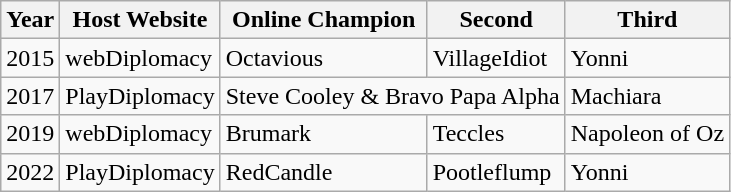<table class="wikitable sortable">
<tr>
<th>Year</th>
<th>Host Website</th>
<th>Online Champion</th>
<th>Second</th>
<th>Third</th>
</tr>
<tr>
<td>2015</td>
<td>webDiplomacy</td>
<td> Octavious</td>
<td> VillageIdiot</td>
<td> Yonni</td>
</tr>
<tr>
<td>2017</td>
<td>PlayDiplomacy</td>
<td colspan="2"> Steve Cooley &  Bravo Papa Alpha </td>
<td> Machiara</td>
</tr>
<tr>
<td>2019</td>
<td>webDiplomacy</td>
<td> Brumark</td>
<td> Teccles</td>
<td> Napoleon of Oz</td>
</tr>
<tr>
<td>2022</td>
<td>PlayDiplomacy</td>
<td> RedCandle</td>
<td> Pootleflump</td>
<td> Yonni</td>
</tr>
</table>
